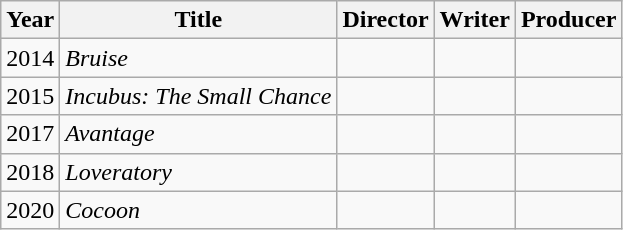<table class="wikitable sortable">
<tr>
<th>Year</th>
<th>Title</th>
<th>Director</th>
<th>Writer</th>
<th>Producer</th>
</tr>
<tr>
<td>2014</td>
<td><em>Bruise</em></td>
<td></td>
<td></td>
<td></td>
</tr>
<tr>
<td>2015</td>
<td><em>Incubus: The Small Chance</em></td>
<td></td>
<td></td>
<td></td>
</tr>
<tr>
<td>2017</td>
<td><em>Avantage</em></td>
<td></td>
<td></td>
<td></td>
</tr>
<tr>
<td>2018</td>
<td><em>Loveratory</em></td>
<td></td>
<td></td>
<td></td>
</tr>
<tr>
<td>2020</td>
<td><em>Cocoon</em></td>
<td></td>
<td></td>
<td></td>
</tr>
</table>
